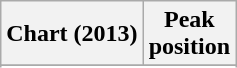<table class="wikitable sortable plainrowheaders" style="text-align:center">
<tr>
<th scope="col">Chart (2013)</th>
<th scope="col">Peak<br> position</th>
</tr>
<tr>
</tr>
<tr>
</tr>
<tr>
</tr>
<tr>
</tr>
<tr>
</tr>
<tr>
</tr>
<tr>
</tr>
<tr>
</tr>
<tr>
</tr>
<tr>
</tr>
</table>
